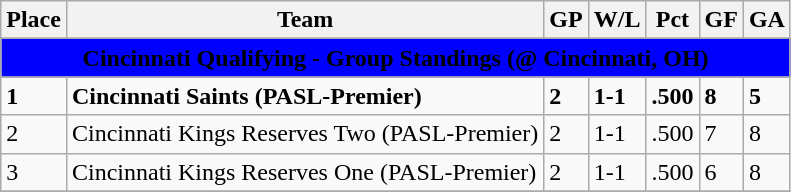<table class="wikitable">
<tr>
<th>Place</th>
<th>Team</th>
<th>GP</th>
<th>W/L</th>
<th>Pct</th>
<th>GF</th>
<th>GA</th>
</tr>
<tr>
</tr>
<tr>
<th style="background:blue;" colspan="9"><span>Cincinnati Qualifying - Group Standings (@ Cincinnati, OH)</span></th>
</tr>
<tr>
<td><strong>1</strong></td>
<td><strong>Cincinnati Saints (PASL-Premier)</strong></td>
<td><strong>2</strong></td>
<td><strong>1-1</strong></td>
<td><strong>.500</strong></td>
<td><strong>8</strong></td>
<td><strong>5</strong></td>
</tr>
<tr>
<td>2</td>
<td>Cincinnati Kings Reserves Two (PASL-Premier)</td>
<td>2</td>
<td>1-1</td>
<td>.500</td>
<td>7</td>
<td>8</td>
</tr>
<tr>
<td>3</td>
<td>Cincinnati Kings Reserves One (PASL-Premier)</td>
<td>2</td>
<td>1-1</td>
<td>.500</td>
<td>6</td>
<td>8</td>
</tr>
<tr>
</tr>
</table>
